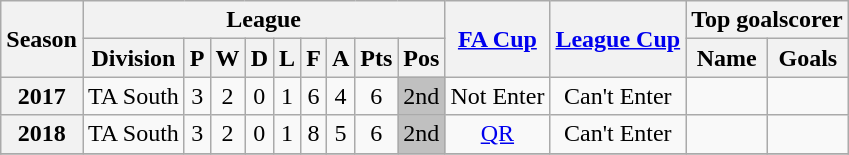<table class="wikitable" style="text-align: center">
<tr>
<th rowspan=2>Season</th>
<th colspan=9>League</th>
<th rowspan=2><a href='#'>FA Cup</a></th>
<th rowspan=2><a href='#'>League Cup</a></th>
<th colspan=2>Top goalscorer</th>
</tr>
<tr>
<th>Division</th>
<th>P</th>
<th>W</th>
<th>D</th>
<th>L</th>
<th>F</th>
<th>A</th>
<th>Pts</th>
<th>Pos</th>
<th>Name</th>
<th>Goals</th>
</tr>
<tr>
<th>2017</th>
<td>TA South</td>
<td>3</td>
<td>2</td>
<td>0</td>
<td>1</td>
<td>6</td>
<td>4</td>
<td>6</td>
<td style="background:silver;">2nd</td>
<td>Not Enter</td>
<td>Can't Enter</td>
<td></td>
<td></td>
</tr>
<tr>
<th>2018</th>
<td>TA South</td>
<td>3</td>
<td>2</td>
<td>0</td>
<td>1</td>
<td>8</td>
<td>5</td>
<td>6</td>
<td style="background:silver;">2nd</td>
<td><a href='#'>QR</a></td>
<td>Can't Enter</td>
<td></td>
<td></td>
</tr>
<tr>
</tr>
</table>
